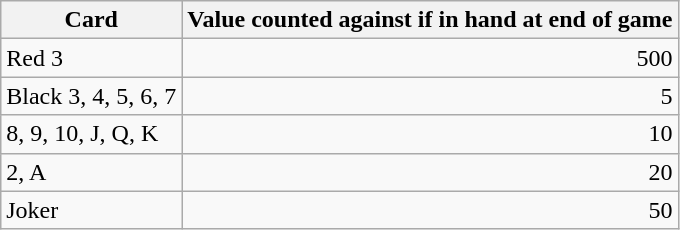<table class=wikitable>
<tr ---->
<th>Card</th>
<th align="right">Value counted against if in hand at end of game</th>
</tr>
<tr ---->
<td>Red 3</td>
<td align="right">500</td>
</tr>
<tr ---->
<td>Black 3, 4, 5, 6, 7</td>
<td align="right">5</td>
</tr>
<tr ---->
<td>8, 9, 10, J, Q, K</td>
<td align="right">10</td>
</tr>
<tr ---->
<td>2, A</td>
<td align="right">20</td>
</tr>
<tr ---->
<td>Joker</td>
<td align="right">50</td>
</tr>
</table>
